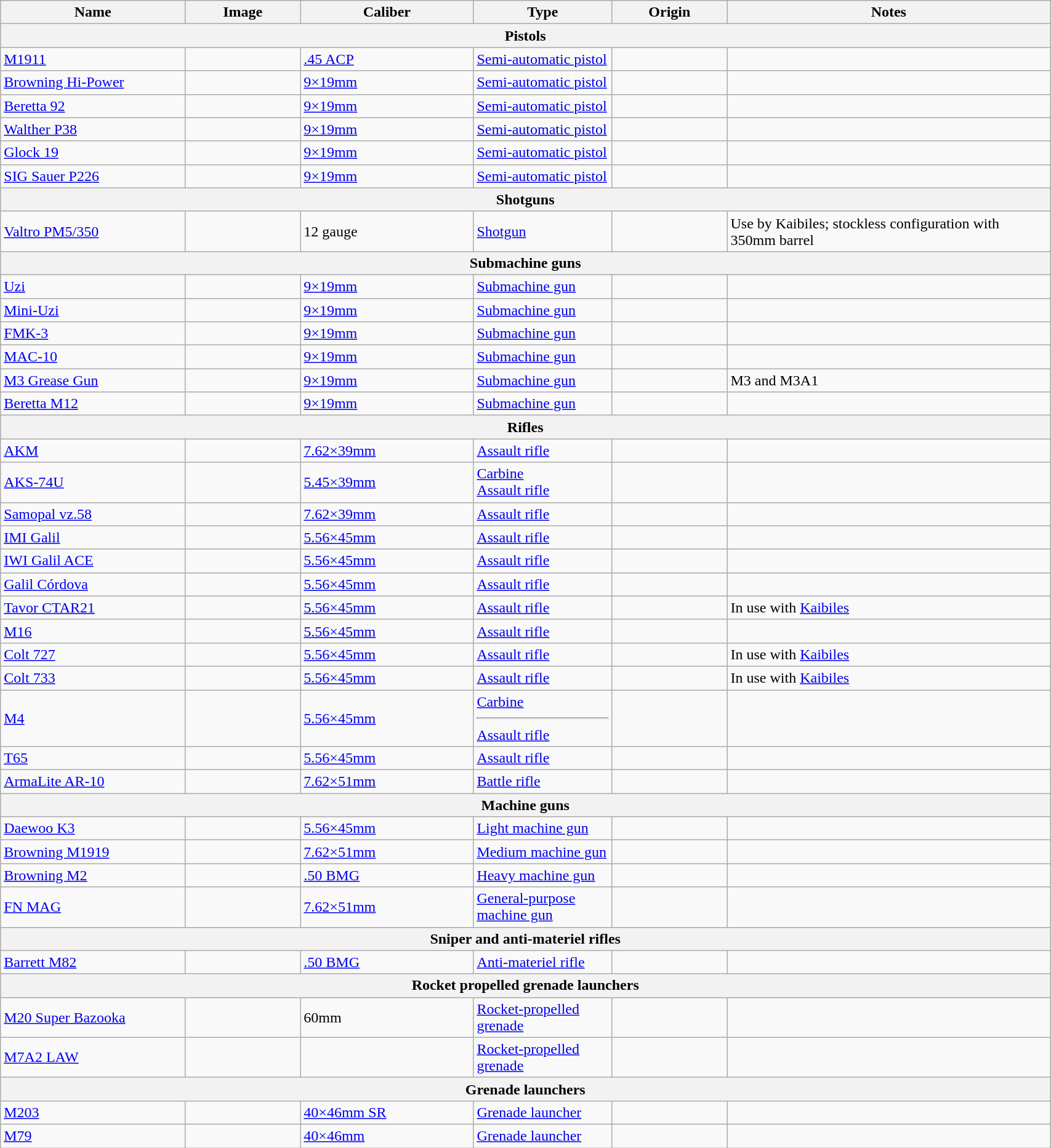<table class="wikitable" style="width:90%;">
<tr>
<th width=16%>Name</th>
<th width=10%>Image</th>
<th width=15%>Caliber</th>
<th width=12%>Type</th>
<th width=10%>Origin</th>
<th width=28%>Notes</th>
</tr>
<tr>
<th colspan="6">Pistols</th>
</tr>
<tr>
<td><a href='#'>M1911</a></td>
<td></td>
<td><a href='#'>.45 ACP</a></td>
<td><a href='#'>Semi-automatic pistol</a></td>
<td></td>
<td></td>
</tr>
<tr>
<td><a href='#'>Browning Hi-Power</a></td>
<td></td>
<td><a href='#'>9×19mm</a></td>
<td><a href='#'>Semi-automatic pistol</a></td>
<td></td>
<td></td>
</tr>
<tr>
<td><a href='#'>Beretta 92</a></td>
<td></td>
<td><a href='#'>9×19mm</a></td>
<td><a href='#'>Semi-automatic pistol</a></td>
<td></td>
<td></td>
</tr>
<tr>
<td><a href='#'>Walther P38</a></td>
<td></td>
<td><a href='#'>9×19mm</a></td>
<td><a href='#'>Semi-automatic pistol</a></td>
<td></td>
<td></td>
</tr>
<tr>
<td><a href='#'>Glock 19</a></td>
<td></td>
<td><a href='#'>9×19mm</a></td>
<td><a href='#'>Semi-automatic pistol</a></td>
<td></td>
<td></td>
</tr>
<tr>
<td><a href='#'>SIG Sauer P226</a></td>
<td></td>
<td><a href='#'>9×19mm</a></td>
<td><a href='#'>Semi-automatic pistol</a></td>
<td></td>
<td></td>
</tr>
<tr>
<th colspan="6">Shotguns</th>
</tr>
<tr>
<td><a href='#'>Valtro PM5/350</a></td>
<td></td>
<td>12 gauge</td>
<td><a href='#'>Shotgun</a></td>
<td></td>
<td>Use by Kaibiles; stockless configuration with 350mm barrel</td>
</tr>
<tr>
<th colspan="6">Submachine guns</th>
</tr>
<tr>
<td><a href='#'>Uzi</a></td>
<td></td>
<td><a href='#'>9×19mm</a></td>
<td><a href='#'>Submachine gun</a></td>
<td></td>
<td></td>
</tr>
<tr>
<td><a href='#'>Mini-Uzi</a></td>
<td></td>
<td><a href='#'>9×19mm</a></td>
<td><a href='#'>Submachine gun</a></td>
<td></td>
<td></td>
</tr>
<tr>
<td><a href='#'>FMK-3</a></td>
<td></td>
<td><a href='#'>9×19mm</a></td>
<td><a href='#'>Submachine gun</a></td>
<td></td>
<td></td>
</tr>
<tr>
<td><a href='#'>MAC-10</a></td>
<td></td>
<td><a href='#'>9×19mm</a></td>
<td><a href='#'>Submachine gun</a></td>
<td></td>
<td></td>
</tr>
<tr>
<td><a href='#'>M3 Grease Gun</a></td>
<td></td>
<td><a href='#'>9×19mm</a></td>
<td><a href='#'>Submachine gun</a></td>
<td></td>
<td>M3 and M3A1</td>
</tr>
<tr>
<td><a href='#'>Beretta M12</a></td>
<td></td>
<td><a href='#'>9×19mm</a></td>
<td><a href='#'>Submachine gun</a></td>
<td></td>
<td></td>
</tr>
<tr>
<th colspan="6">Rifles</th>
</tr>
<tr>
<td><a href='#'>AKM</a></td>
<td></td>
<td><a href='#'>7.62×39mm</a></td>
<td><a href='#'>Assault rifle</a></td>
<td></td>
<td></td>
</tr>
<tr>
<td><a href='#'>AKS-74U</a></td>
<td></td>
<td><a href='#'>5.45×39mm</a></td>
<td><a href='#'>Carbine</a><br><a href='#'>Assault rifle</a></td>
<td></td>
<td></td>
</tr>
<tr>
<td><a href='#'>Samopal vz.58</a></td>
<td></td>
<td><a href='#'>7.62×39mm</a></td>
<td><a href='#'>Assault rifle</a></td>
<td></td>
<td></td>
</tr>
<tr>
<td><a href='#'>IMI Galil</a></td>
<td></td>
<td><a href='#'>5.56×45mm</a></td>
<td><a href='#'>Assault rifle</a></td>
<td></td>
<td></td>
</tr>
<tr>
<td><a href='#'>IWI Galil ACE</a></td>
<td></td>
<td><a href='#'>5.56×45mm</a></td>
<td><a href='#'>Assault rifle</a></td>
<td></td>
<td></td>
</tr>
<tr>
<td><a href='#'>Galil Córdova</a></td>
<td></td>
<td><a href='#'>5.56×45mm</a></td>
<td><a href='#'>Assault rifle</a></td>
<td></td>
<td></td>
</tr>
<tr>
<td><a href='#'>Tavor CTAR21</a></td>
<td></td>
<td><a href='#'>5.56×45mm</a></td>
<td><a href='#'>Assault rifle</a></td>
<td></td>
<td>In use with <a href='#'>Kaibiles</a></td>
</tr>
<tr>
<td><a href='#'>M16</a></td>
<td></td>
<td><a href='#'>5.56×45mm</a></td>
<td><a href='#'>Assault rifle</a></td>
<td></td>
<td></td>
</tr>
<tr>
<td><a href='#'>Colt 727</a></td>
<td></td>
<td><a href='#'>5.56×45mm</a></td>
<td><a href='#'>Assault rifle</a></td>
<td></td>
<td>In use with <a href='#'>Kaibiles</a></td>
</tr>
<tr>
<td><a href='#'>Colt 733</a></td>
<td></td>
<td><a href='#'>5.56×45mm</a></td>
<td><a href='#'>Assault rifle</a></td>
<td></td>
<td>In use with <a href='#'>Kaibiles</a></td>
</tr>
<tr>
<td><a href='#'>M4</a></td>
<td></td>
<td><a href='#'>5.56×45mm</a></td>
<td><a href='#'>Carbine</a><hr><a href='#'>Assault rifle</a></td>
<td></td>
<td></td>
</tr>
<tr>
<td><a href='#'>T65</a></td>
<td></td>
<td><a href='#'>5.56×45mm</a></td>
<td><a href='#'>Assault rifle</a></td>
<td></td>
<td></td>
</tr>
<tr>
<td><a href='#'>ArmaLite AR-10</a></td>
<td></td>
<td><a href='#'>7.62×51mm</a></td>
<td><a href='#'>Battle rifle</a></td>
<td></td>
<td></td>
</tr>
<tr>
<th colspan="6">Machine guns</th>
</tr>
<tr>
<td><a href='#'>Daewoo K3</a></td>
<td></td>
<td><a href='#'>5.56×45mm</a></td>
<td><a href='#'>Light machine gun</a></td>
<td></td>
<td></td>
</tr>
<tr>
<td><a href='#'>Browning M1919</a></td>
<td></td>
<td><a href='#'>7.62×51mm</a></td>
<td><a href='#'>Medium machine gun</a></td>
<td></td>
<td></td>
</tr>
<tr>
<td><a href='#'>Browning M2</a></td>
<td></td>
<td><a href='#'>.50 BMG</a></td>
<td><a href='#'>Heavy machine gun</a></td>
<td></td>
<td></td>
</tr>
<tr>
<td><a href='#'>FN MAG</a></td>
<td></td>
<td><a href='#'>7.62×51mm</a></td>
<td><a href='#'>General-purpose machine gun</a></td>
<td></td>
<td></td>
</tr>
<tr>
<th colspan="6">Sniper and anti-materiel rifles</th>
</tr>
<tr>
<td><a href='#'>Barrett M82</a></td>
<td></td>
<td><a href='#'>.50 BMG</a></td>
<td><a href='#'>Anti-materiel rifle</a></td>
<td></td>
<td></td>
</tr>
<tr>
<th colspan="6">Rocket propelled grenade launchers</th>
</tr>
<tr>
<td><a href='#'>M20 Super Bazooka</a></td>
<td></td>
<td>60mm</td>
<td><a href='#'>Rocket-propelled grenade</a></td>
<td></td>
<td></td>
</tr>
<tr>
<td><a href='#'>M7A2 LAW</a></td>
<td></td>
<td></td>
<td><a href='#'>Rocket-propelled grenade</a></td>
<td></td>
<td></td>
</tr>
<tr>
<th colspan="6">Grenade launchers</th>
</tr>
<tr>
<td><a href='#'>M203</a></td>
<td></td>
<td><a href='#'>40×46mm SR</a></td>
<td><a href='#'>Grenade launcher</a></td>
<td></td>
<td></td>
</tr>
<tr>
<td><a href='#'>M79</a></td>
<td></td>
<td><a href='#'>40×46mm</a></td>
<td><a href='#'>Grenade launcher</a></td>
<td></td>
<td></td>
</tr>
</table>
